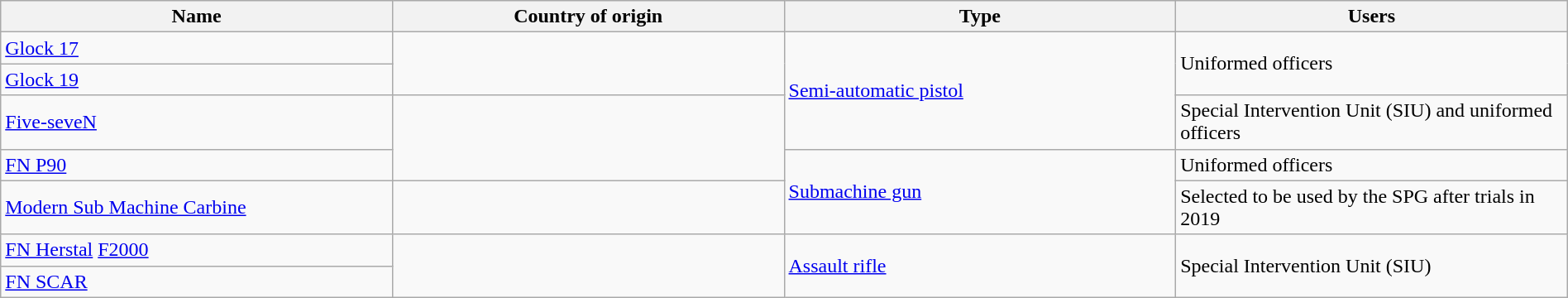<table class="wikitable" width="100%" border="0">
<tr>
<th width="25%">Name</th>
<th width="25%">Country of origin</th>
<th width="25%">Type</th>
<th>Users</th>
</tr>
<tr>
<td><a href='#'>Glock 17</a></td>
<td rowspan="2"></td>
<td rowspan="3"><a href='#'>Semi-automatic pistol</a></td>
<td rowspan="2">Uniformed officers</td>
</tr>
<tr>
<td><a href='#'>Glock 19</a></td>
</tr>
<tr>
<td><a href='#'>Five-seveN</a></td>
<td rowspan="2"></td>
<td>Special Intervention Unit (SIU) and uniformed officers</td>
</tr>
<tr>
<td><a href='#'>FN P90</a></td>
<td rowspan="2"><a href='#'>Submachine gun</a></td>
<td>Uniformed officers</td>
</tr>
<tr>
<td><a href='#'>Modern Sub Machine Carbine</a></td>
<td></td>
<td>Selected to be used by the SPG after trials in 2019</td>
</tr>
<tr>
<td><a href='#'>FN Herstal</a> <a href='#'>F2000</a></td>
<td rowspan="2"></td>
<td rowspan="2"><a href='#'>Assault rifle</a></td>
<td rowspan="2">Special Intervention Unit (SIU)</td>
</tr>
<tr>
<td><a href='#'>FN SCAR</a></td>
</tr>
</table>
